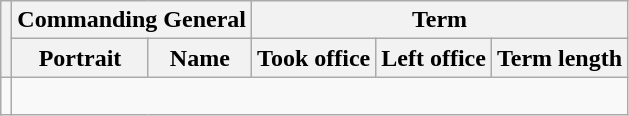<table class="wikitable sortable">
<tr>
<th rowspan=2></th>
<th colspan=2>Commanding General</th>
<th colspan=3>Term</th>
</tr>
<tr>
<th>Portrait</th>
<th>Name</th>
<th>Took office</th>
<th>Left office</th>
<th>Term length</th>
</tr>
<tr>
<td><br>







</td>
</tr>
</table>
